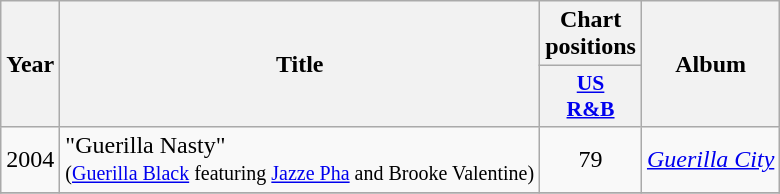<table class="wikitable" style=text-align:center;>
<tr>
<th rowspan="2">Year</th>
<th rowspan="2">Title</th>
<th colspan="1">Chart positions</th>
<th rowspan="2">Album</th>
</tr>
<tr>
<th scope="col" style="width:3em;font-size:90%;"><a href='#'>US<br>R&B</a></th>
</tr>
<tr>
<td align=center>2004</td>
<td align=left>"Guerilla Nasty" <br><small>(<a href='#'>Guerilla Black</a> featuring <a href='#'>Jazze Pha</a> and Brooke Valentine)</small></td>
<td align=center>79</td>
<td align=left><em><a href='#'>Guerilla City</a></em></td>
</tr>
<tr>
</tr>
</table>
